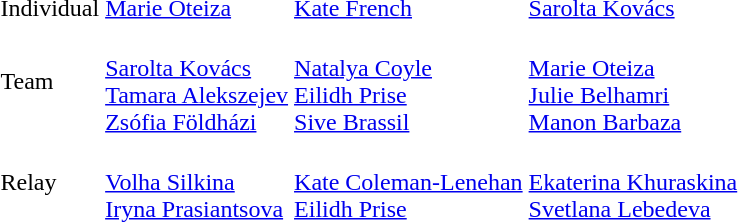<table>
<tr>
<td>Individual</td>
<td> <a href='#'>Marie Oteiza</a></td>
<td> <a href='#'>Kate French</a></td>
<td> <a href='#'>Sarolta Kovács</a></td>
</tr>
<tr>
<td>Team</td>
<td><br><a href='#'>Sarolta Kovács</a><br><a href='#'>Tamara Alekszejev</a><br><a href='#'>Zsófia Földházi</a></td>
<td><br><a href='#'>Natalya Coyle</a><br><a href='#'>Eilidh Prise</a><br><a href='#'>Sive Brassil</a></td>
<td><br><a href='#'>Marie Oteiza</a><br><a href='#'>Julie Belhamri</a><br><a href='#'>Manon Barbaza</a></td>
</tr>
<tr>
<td>Relay</td>
<td><br><a href='#'>Volha Silkina</a><br><a href='#'>Iryna Prasiantsova</a></td>
<td><br><a href='#'>Kate Coleman-Lenehan</a><br><a href='#'>Eilidh Prise</a></td>
<td><br><a href='#'>Ekaterina Khuraskina</a><br><a href='#'>Svetlana Lebedeva</a></td>
</tr>
</table>
